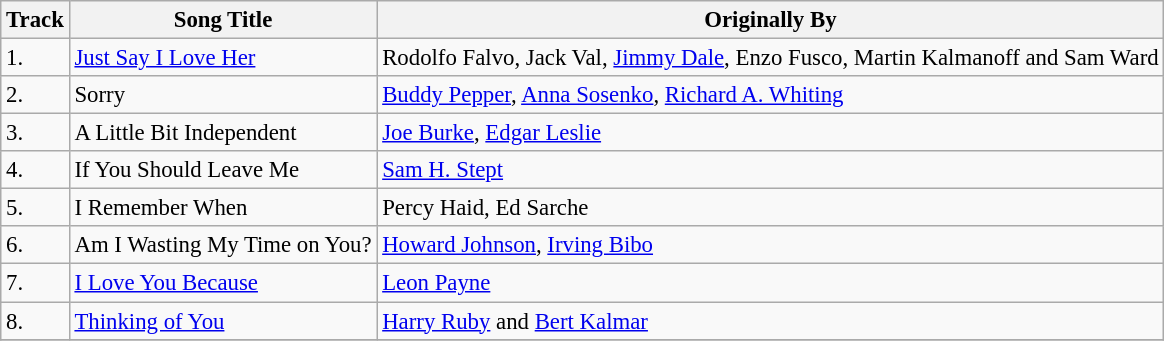<table class="wikitable" style="font-size:95%;">
<tr>
<th>Track</th>
<th>Song Title</th>
<th>Originally By</th>
</tr>
<tr>
<td>1.</td>
<td><a href='#'>Just Say I Love Her</a></td>
<td>Rodolfo Falvo, Jack Val, <a href='#'>Jimmy Dale</a>, Enzo Fusco, Martin Kalmanoff and Sam Ward</td>
</tr>
<tr>
<td>2.</td>
<td>Sorry</td>
<td><a href='#'>Buddy Pepper</a>, <a href='#'>Anna Sosenko</a>, <a href='#'>Richard A. Whiting</a></td>
</tr>
<tr>
<td>3.</td>
<td>A Little Bit Independent</td>
<td><a href='#'>Joe Burke</a>, <a href='#'>Edgar Leslie</a></td>
</tr>
<tr>
<td>4.</td>
<td>If You Should Leave Me</td>
<td><a href='#'>Sam H. Stept</a></td>
</tr>
<tr>
<td>5.</td>
<td>I Remember When</td>
<td>Percy Haid, Ed Sarche</td>
</tr>
<tr>
<td>6.</td>
<td>Am I Wasting My Time on You?</td>
<td><a href='#'>Howard Johnson</a>, <a href='#'>Irving Bibo</a></td>
</tr>
<tr>
<td>7.</td>
<td><a href='#'>I Love You Because</a></td>
<td><a href='#'>Leon Payne</a></td>
</tr>
<tr>
<td>8.</td>
<td><a href='#'>Thinking of You</a></td>
<td><a href='#'>Harry Ruby</a> and <a href='#'>Bert Kalmar</a></td>
</tr>
<tr>
</tr>
</table>
